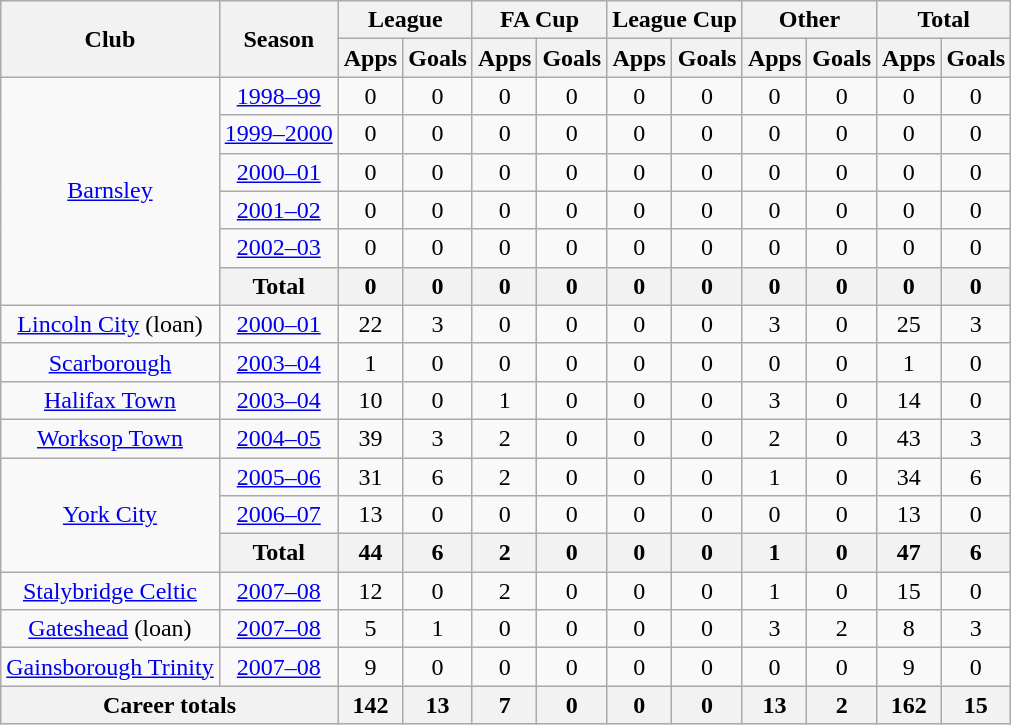<table class="wikitable" style="text-align: center;">
<tr>
<th rowspan="2">Club</th>
<th rowspan="2">Season</th>
<th colspan="2">League</th>
<th colspan="2">FA Cup</th>
<th colspan="2">League Cup</th>
<th colspan="2">Other</th>
<th colspan="2">Total</th>
</tr>
<tr>
<th>Apps</th>
<th>Goals</th>
<th>Apps</th>
<th>Goals</th>
<th>Apps</th>
<th>Goals</th>
<th>Apps</th>
<th>Goals</th>
<th>Apps</th>
<th>Goals</th>
</tr>
<tr>
<td rowspan="6" valign="center"><a href='#'>Barnsley</a></td>
<td><a href='#'>1998–99</a></td>
<td>0</td>
<td>0</td>
<td>0</td>
<td>0</td>
<td>0</td>
<td>0</td>
<td>0</td>
<td>0</td>
<td>0</td>
<td>0</td>
</tr>
<tr>
<td><a href='#'>1999–2000</a></td>
<td>0</td>
<td>0</td>
<td>0</td>
<td>0</td>
<td>0</td>
<td>0</td>
<td>0</td>
<td>0</td>
<td>0</td>
<td>0</td>
</tr>
<tr>
<td><a href='#'>2000–01</a></td>
<td>0</td>
<td>0</td>
<td>0</td>
<td>0</td>
<td>0</td>
<td>0</td>
<td>0</td>
<td>0</td>
<td>0</td>
<td>0</td>
</tr>
<tr>
<td><a href='#'>2001–02</a></td>
<td>0</td>
<td>0</td>
<td>0</td>
<td>0</td>
<td>0</td>
<td>0</td>
<td>0</td>
<td>0</td>
<td>0</td>
<td>0</td>
</tr>
<tr>
<td><a href='#'>2002–03</a></td>
<td>0</td>
<td>0</td>
<td>0</td>
<td>0</td>
<td>0</td>
<td>0</td>
<td>0</td>
<td>0</td>
<td>0</td>
<td>0</td>
</tr>
<tr>
<th>Total</th>
<th>0</th>
<th>0</th>
<th>0</th>
<th>0</th>
<th>0</th>
<th>0</th>
<th>0</th>
<th>0</th>
<th>0</th>
<th>0</th>
</tr>
<tr>
<td rowspan="1" valign="center"><a href='#'>Lincoln City</a> (loan)</td>
<td><a href='#'>2000–01</a></td>
<td>22</td>
<td>3</td>
<td>0</td>
<td>0</td>
<td>0</td>
<td>0</td>
<td>3</td>
<td>0</td>
<td>25</td>
<td>3</td>
</tr>
<tr>
<td rowspan="1" valign="center"><a href='#'>Scarborough</a></td>
<td><a href='#'>2003–04</a></td>
<td>1</td>
<td>0</td>
<td>0</td>
<td>0</td>
<td>0</td>
<td>0</td>
<td>0</td>
<td>0</td>
<td>1</td>
<td>0</td>
</tr>
<tr>
<td rowspan="1" valign="center"><a href='#'>Halifax Town</a></td>
<td><a href='#'>2003–04</a></td>
<td>10</td>
<td>0</td>
<td>1</td>
<td>0</td>
<td>0</td>
<td>0</td>
<td>3</td>
<td>0</td>
<td>14</td>
<td>0</td>
</tr>
<tr>
<td rowspan="1" valign="center"><a href='#'>Worksop Town</a></td>
<td><a href='#'>2004–05</a></td>
<td>39</td>
<td>3</td>
<td>2</td>
<td>0</td>
<td>0</td>
<td>0</td>
<td>2</td>
<td>0</td>
<td>43</td>
<td>3</td>
</tr>
<tr>
<td rowspan="3" valign="center"><a href='#'>York City</a></td>
<td><a href='#'>2005–06</a></td>
<td>31</td>
<td>6</td>
<td>2</td>
<td>0</td>
<td>0</td>
<td>0</td>
<td>1</td>
<td>0</td>
<td>34</td>
<td>6</td>
</tr>
<tr>
<td><a href='#'>2006–07</a></td>
<td>13</td>
<td>0</td>
<td>0</td>
<td>0</td>
<td>0</td>
<td>0</td>
<td>0</td>
<td>0</td>
<td>13</td>
<td>0</td>
</tr>
<tr>
<th>Total</th>
<th>44</th>
<th>6</th>
<th>2</th>
<th>0</th>
<th>0</th>
<th>0</th>
<th>1</th>
<th>0</th>
<th>47</th>
<th>6</th>
</tr>
<tr>
<td rowspan="1" valign="center"><a href='#'>Stalybridge Celtic</a></td>
<td><a href='#'>2007–08</a></td>
<td>12</td>
<td>0</td>
<td>2</td>
<td>0</td>
<td>0</td>
<td>0</td>
<td>1</td>
<td>0</td>
<td>15</td>
<td>0</td>
</tr>
<tr>
<td rowspan="1" valign="center"><a href='#'>Gateshead</a> (loan)</td>
<td><a href='#'>2007–08</a></td>
<td>5</td>
<td>1</td>
<td>0</td>
<td>0</td>
<td>0</td>
<td>0</td>
<td>3</td>
<td>2</td>
<td>8</td>
<td>3</td>
</tr>
<tr>
<td rowspan="1" valign="center"><a href='#'>Gainsborough Trinity</a></td>
<td><a href='#'>2007–08</a></td>
<td>9</td>
<td>0</td>
<td>0</td>
<td>0</td>
<td>0</td>
<td>0</td>
<td>0</td>
<td>0</td>
<td>9</td>
<td>0</td>
</tr>
<tr>
<th colspan="2">Career totals</th>
<th>142</th>
<th>13</th>
<th>7</th>
<th>0</th>
<th>0</th>
<th>0</th>
<th>13</th>
<th>2</th>
<th>162</th>
<th>15</th>
</tr>
</table>
